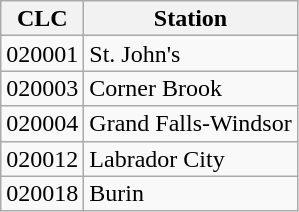<table class="wikitable" style="line-height: 100%;">
<tr>
<th>CLC</th>
<th>Station</th>
</tr>
<tr>
<td>020001</td>
<td>St. John's</td>
</tr>
<tr>
<td>020003</td>
<td>Corner Brook</td>
</tr>
<tr>
<td>020004</td>
<td>Grand Falls-Windsor</td>
</tr>
<tr>
<td>020012</td>
<td>Labrador City</td>
</tr>
<tr>
<td>020018</td>
<td>Burin</td>
</tr>
</table>
